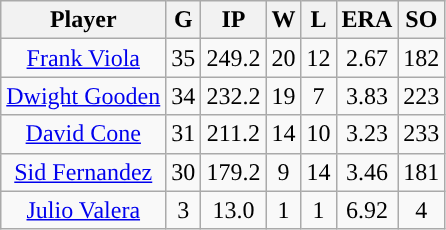<table class="wikitable sortable">
<tr>
<th>Player</th>
<th>G</th>
<th>IP</th>
<th>W</th>
<th>L</th>
<th>ERA</th>
<th>SO</th>
</tr>
<tr align="center">
<td><a href='#'>Frank Viola</a></td>
<td>35</td>
<td>249.2</td>
<td>20</td>
<td>12</td>
<td>2.67</td>
<td>182</td>
</tr>
<tr align="center">
<td><a href='#'>Dwight Gooden</a></td>
<td>34</td>
<td>232.2</td>
<td>19</td>
<td>7</td>
<td>3.83</td>
<td>223</td>
</tr>
<tr align="center">
<td><a href='#'>David Cone</a></td>
<td>31</td>
<td>211.2</td>
<td>14</td>
<td>10</td>
<td>3.23</td>
<td>233</td>
</tr>
<tr align="center">
<td><a href='#'>Sid Fernandez</a></td>
<td>30</td>
<td>179.2</td>
<td>9</td>
<td>14</td>
<td>3.46</td>
<td>181</td>
</tr>
<tr align="center">
<td><a href='#'>Julio Valera</a></td>
<td>3</td>
<td>13.0</td>
<td>1</td>
<td>1</td>
<td>6.92</td>
<td>4</td>
</tr>
</table>
